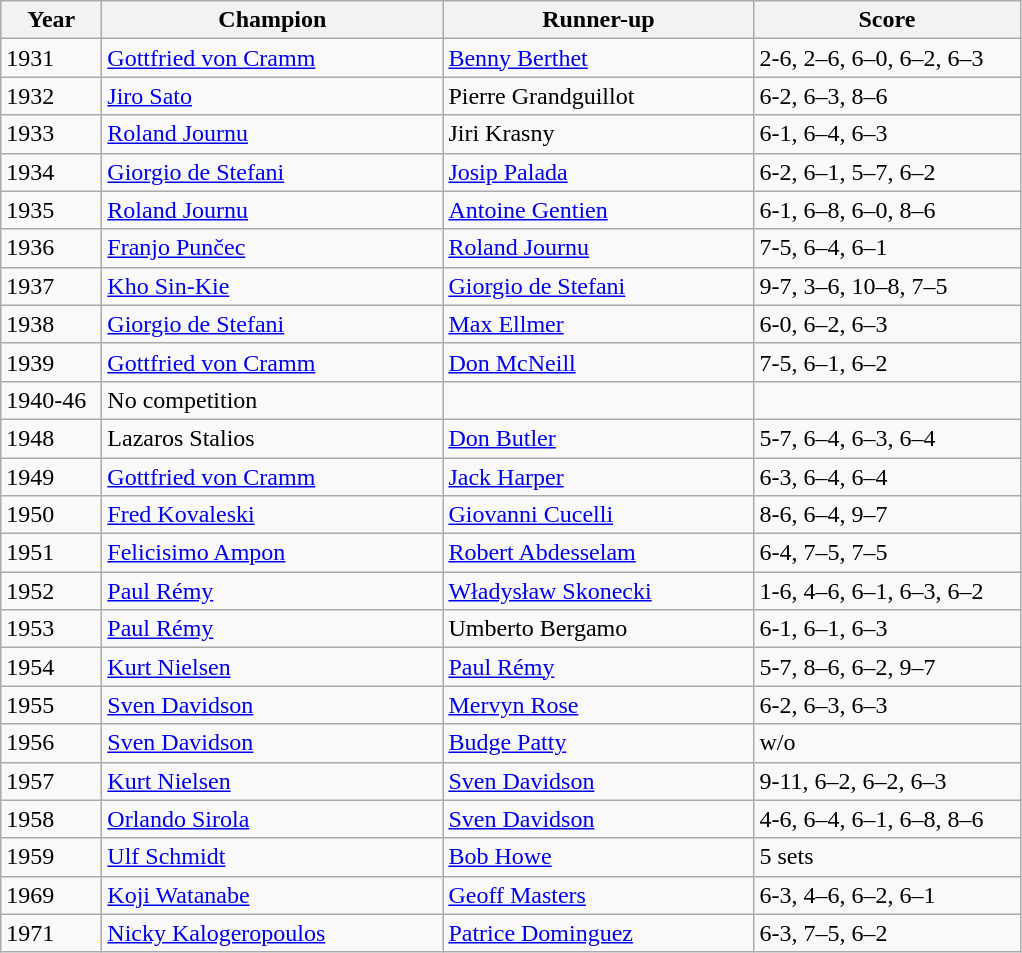<table class=wikitable>
<tr>
<th style="width:60px">Year</th>
<th style="width:220px">Champion</th>
<th style="width:200px">Runner-up</th>
<th style="width:170px" class="unsortable">Score</th>
</tr>
<tr>
<td>1931</td>
<td> <a href='#'>Gottfried von Cramm</a></td>
<td> <a href='#'>Benny Berthet</a></td>
<td>2-6, 2–6, 6–0, 6–2, 6–3</td>
</tr>
<tr>
<td>1932</td>
<td> <a href='#'>Jiro Sato</a></td>
<td> Pierre Grandguillot</td>
<td>6-2, 6–3, 8–6</td>
</tr>
<tr>
<td>1933</td>
<td> <a href='#'>Roland Journu</a></td>
<td> Jiri Krasny</td>
<td>6-1, 6–4, 6–3</td>
</tr>
<tr>
<td>1934</td>
<td> <a href='#'>Giorgio de Stefani</a></td>
<td> <a href='#'>Josip Palada</a></td>
<td>6-2, 6–1, 5–7, 6–2</td>
</tr>
<tr>
<td>1935</td>
<td> <a href='#'>Roland Journu</a></td>
<td> <a href='#'>Antoine Gentien</a></td>
<td>6-1, 6–8, 6–0, 8–6</td>
</tr>
<tr>
<td>1936</td>
<td> <a href='#'>Franjo Punčec</a></td>
<td> <a href='#'>Roland Journu</a></td>
<td>7-5, 6–4, 6–1</td>
</tr>
<tr>
<td>1937</td>
<td> <a href='#'>Kho Sin-Kie</a></td>
<td> <a href='#'>Giorgio de Stefani</a></td>
<td>9-7, 3–6, 10–8, 7–5</td>
</tr>
<tr>
<td>1938</td>
<td> <a href='#'>Giorgio de Stefani</a></td>
<td> <a href='#'>Max Ellmer</a></td>
<td>6-0, 6–2, 6–3</td>
</tr>
<tr>
<td>1939</td>
<td> <a href='#'>Gottfried von Cramm</a></td>
<td> <a href='#'>Don McNeill</a></td>
<td>7-5, 6–1, 6–2</td>
</tr>
<tr>
<td>1940-46</td>
<td>No competition </td>
<td></td>
<td></td>
</tr>
<tr>
<td>1948</td>
<td> Lazaros Stalios</td>
<td> <a href='#'>Don Butler</a></td>
<td>5-7, 6–4, 6–3, 6–4</td>
</tr>
<tr>
<td>1949</td>
<td> <a href='#'>Gottfried von Cramm</a></td>
<td> <a href='#'>Jack Harper</a></td>
<td>6-3, 6–4, 6–4</td>
</tr>
<tr>
<td>1950</td>
<td> <a href='#'>Fred Kovaleski</a></td>
<td> <a href='#'>Giovanni Cucelli</a></td>
<td>8-6, 6–4, 9–7</td>
</tr>
<tr>
<td>1951</td>
<td> <a href='#'>Felicisimo Ampon</a></td>
<td> <a href='#'>Robert Abdesselam</a></td>
<td>6-4, 7–5, 7–5</td>
</tr>
<tr>
<td>1952</td>
<td> <a href='#'>Paul Rémy</a></td>
<td> <a href='#'>Władysław Skonecki</a></td>
<td>1-6, 4–6, 6–1, 6–3, 6–2</td>
</tr>
<tr>
<td>1953</td>
<td> <a href='#'>Paul Rémy</a></td>
<td> Umberto Bergamo</td>
<td>6-1, 6–1, 6–3</td>
</tr>
<tr>
<td>1954</td>
<td> <a href='#'>Kurt Nielsen</a></td>
<td> <a href='#'>Paul Rémy</a></td>
<td>5-7, 8–6, 6–2, 9–7</td>
</tr>
<tr>
<td>1955</td>
<td> <a href='#'>Sven Davidson</a></td>
<td> <a href='#'>Mervyn Rose</a></td>
<td>6-2, 6–3, 6–3</td>
</tr>
<tr>
<td>1956</td>
<td> <a href='#'>Sven Davidson</a></td>
<td> <a href='#'>Budge Patty</a></td>
<td>w/o</td>
</tr>
<tr>
<td>1957</td>
<td> <a href='#'>Kurt Nielsen</a></td>
<td> <a href='#'>Sven Davidson</a></td>
<td>9-11, 6–2, 6–2, 6–3</td>
</tr>
<tr>
<td>1958</td>
<td> <a href='#'>Orlando Sirola</a></td>
<td> <a href='#'>Sven Davidson</a></td>
<td>4-6, 6–4, 6–1, 6–8, 8–6</td>
</tr>
<tr>
<td>1959</td>
<td> <a href='#'>Ulf Schmidt</a></td>
<td> <a href='#'>Bob Howe</a></td>
<td>5 sets</td>
</tr>
<tr>
<td>1969</td>
<td> <a href='#'>Koji Watanabe</a></td>
<td> <a href='#'>Geoff Masters</a></td>
<td>6-3, 4–6, 6–2, 6–1</td>
</tr>
<tr>
<td>1971</td>
<td> <a href='#'>Nicky Kalogeropoulos</a></td>
<td> <a href='#'>Patrice Dominguez</a></td>
<td>6-3, 7–5, 6–2</td>
</tr>
</table>
